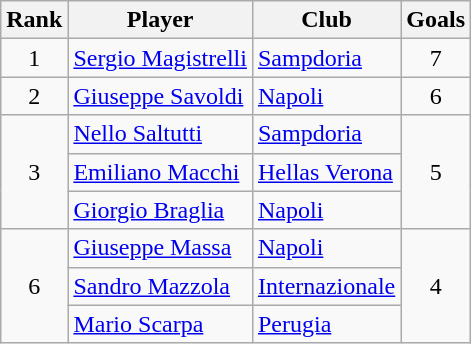<table class="wikitable sortable" style="text-align:center">
<tr>
<th>Rank</th>
<th>Player</th>
<th>Club</th>
<th>Goals</th>
</tr>
<tr>
<td>1</td>
<td align="left"><strong></strong> <a href='#'>Sergio Magistrelli</a></td>
<td align="left"><a href='#'>Sampdoria</a></td>
<td>7</td>
</tr>
<tr>
<td>2</td>
<td align="left"><strong></strong> <a href='#'>Giuseppe Savoldi</a></td>
<td align="left"><a href='#'>Napoli</a></td>
<td>6</td>
</tr>
<tr>
<td rowspan="3">3</td>
<td align="left"><strong></strong> <a href='#'>Nello Saltutti</a></td>
<td align="left"><a href='#'>Sampdoria</a></td>
<td rowspan="3">5</td>
</tr>
<tr>
<td align="left"><strong></strong> <a href='#'>Emiliano Macchi</a></td>
<td align="left"><a href='#'>Hellas Verona</a></td>
</tr>
<tr>
<td align="left"><strong></strong> <a href='#'>Giorgio Braglia</a></td>
<td align="left"><a href='#'>Napoli</a></td>
</tr>
<tr>
<td rowspan="3">6</td>
<td align="left"><strong></strong> <a href='#'>Giuseppe Massa</a></td>
<td align="left"><a href='#'>Napoli</a></td>
<td rowspan="3">4</td>
</tr>
<tr>
<td align="left"><strong></strong> <a href='#'>Sandro Mazzola</a></td>
<td align="left"><a href='#'>Internazionale</a></td>
</tr>
<tr>
<td align="left"><strong></strong> <a href='#'>Mario Scarpa</a></td>
<td align="left"><a href='#'>Perugia</a></td>
</tr>
</table>
